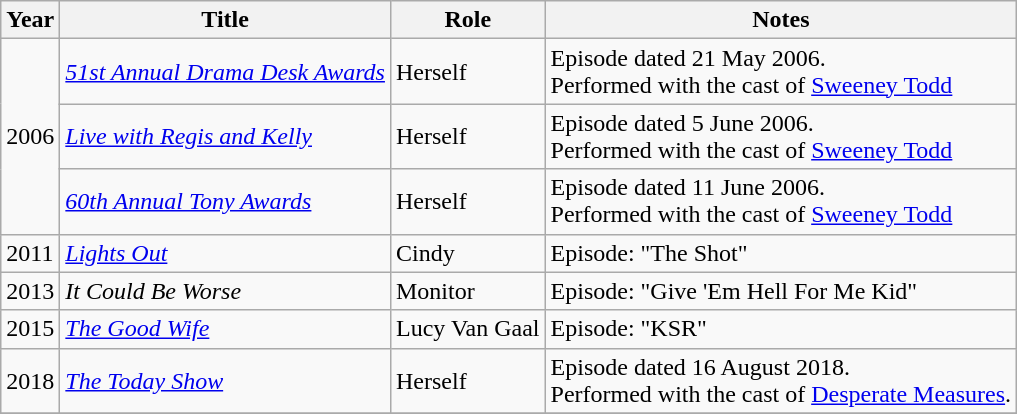<table class="wikitable sortable" style="width:1000;">
<tr>
<th>Year</th>
<th>Title</th>
<th>Role</th>
<th>Notes</th>
</tr>
<tr>
<td rowspan="3">2006</td>
<td><em><a href='#'>51st Annual Drama Desk Awards</a></em></td>
<td>Herself</td>
<td>Episode dated 21 May 2006.<br>Performed with the cast of <a href='#'>Sweeney Todd</a></td>
</tr>
<tr>
<td><em><a href='#'>Live with Regis and Kelly</a></em></td>
<td>Herself</td>
<td>Episode dated 5 June 2006.<br>Performed with the cast of <a href='#'>Sweeney Todd</a></td>
</tr>
<tr>
<td><em><a href='#'>60th Annual Tony Awards</a></em></td>
<td>Herself</td>
<td>Episode dated 11 June 2006.<br>Performed with the cast of <a href='#'>Sweeney Todd</a></td>
</tr>
<tr>
<td>2011</td>
<td><em><a href='#'>Lights Out</a></em></td>
<td>Cindy</td>
<td>Episode: "The Shot"</td>
</tr>
<tr>
<td>2013</td>
<td><em>It Could Be Worse</em></td>
<td>Monitor</td>
<td>Episode: "Give 'Em Hell For Me Kid"</td>
</tr>
<tr>
<td>2015</td>
<td><em><a href='#'>The Good Wife</a></em></td>
<td>Lucy Van Gaal</td>
<td>Episode: "KSR"</td>
</tr>
<tr>
<td>2018</td>
<td><em><a href='#'>The Today Show</a></em></td>
<td>Herself</td>
<td>Episode dated 16 August 2018.<br>Performed with the cast of <a href='#'>Desperate Measures</a>.</td>
</tr>
<tr>
</tr>
</table>
